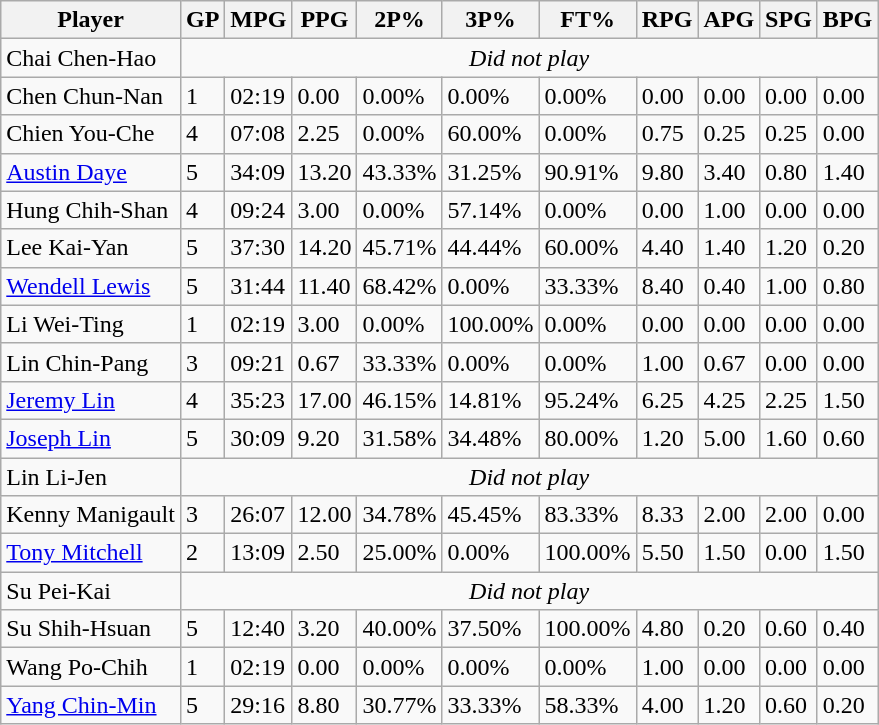<table class="wikitable">
<tr>
<th>Player</th>
<th>GP</th>
<th>MPG</th>
<th>PPG</th>
<th>2P%</th>
<th>3P%</th>
<th>FT%</th>
<th>RPG</th>
<th>APG</th>
<th>SPG</th>
<th>BPG</th>
</tr>
<tr>
<td>Chai Chen-Hao</td>
<td align=center colspan=10><em>Did not play</em></td>
</tr>
<tr>
<td>Chen Chun-Nan</td>
<td>1</td>
<td>02:19</td>
<td>0.00</td>
<td>0.00%</td>
<td>0.00%</td>
<td>0.00%</td>
<td>0.00</td>
<td>0.00</td>
<td>0.00</td>
<td>0.00</td>
</tr>
<tr>
<td>Chien You-Che</td>
<td>4</td>
<td>07:08</td>
<td>2.25</td>
<td>0.00%</td>
<td>60.00%</td>
<td>0.00%</td>
<td>0.75</td>
<td>0.25</td>
<td>0.25</td>
<td>0.00</td>
</tr>
<tr>
<td><a href='#'>Austin Daye</a></td>
<td>5</td>
<td>34:09</td>
<td>13.20</td>
<td>43.33%</td>
<td>31.25%</td>
<td>90.91%</td>
<td>9.80</td>
<td>3.40</td>
<td>0.80</td>
<td>1.40</td>
</tr>
<tr>
<td>Hung Chih-Shan</td>
<td>4</td>
<td>09:24</td>
<td>3.00</td>
<td>0.00%</td>
<td>57.14%</td>
<td>0.00%</td>
<td>0.00</td>
<td>1.00</td>
<td>0.00</td>
<td>0.00</td>
</tr>
<tr>
<td>Lee Kai-Yan</td>
<td>5</td>
<td>37:30</td>
<td>14.20</td>
<td>45.71%</td>
<td>44.44%</td>
<td>60.00%</td>
<td>4.40</td>
<td>1.40</td>
<td>1.20</td>
<td>0.20</td>
</tr>
<tr>
<td><a href='#'>Wendell Lewis</a></td>
<td>5</td>
<td>31:44</td>
<td>11.40</td>
<td>68.42%</td>
<td>0.00%</td>
<td>33.33%</td>
<td>8.40</td>
<td>0.40</td>
<td>1.00</td>
<td>0.80</td>
</tr>
<tr>
<td>Li Wei-Ting</td>
<td>1</td>
<td>02:19</td>
<td>3.00</td>
<td>0.00%</td>
<td>100.00%</td>
<td>0.00%</td>
<td>0.00</td>
<td>0.00</td>
<td>0.00</td>
<td>0.00</td>
</tr>
<tr>
<td>Lin Chin-Pang</td>
<td>3</td>
<td>09:21</td>
<td>0.67</td>
<td>33.33%</td>
<td>0.00%</td>
<td>0.00%</td>
<td>1.00</td>
<td>0.67</td>
<td>0.00</td>
<td>0.00</td>
</tr>
<tr>
<td><a href='#'>Jeremy Lin</a></td>
<td>4</td>
<td>35:23</td>
<td>17.00</td>
<td>46.15%</td>
<td>14.81%</td>
<td>95.24%</td>
<td>6.25</td>
<td>4.25</td>
<td>2.25</td>
<td>1.50</td>
</tr>
<tr>
<td><a href='#'>Joseph Lin</a></td>
<td>5</td>
<td>30:09</td>
<td>9.20</td>
<td>31.58%</td>
<td>34.48%</td>
<td>80.00%</td>
<td>1.20</td>
<td>5.00</td>
<td>1.60</td>
<td>0.60</td>
</tr>
<tr>
<td>Lin Li-Jen</td>
<td align=center colspan=10><em>Did not play</em></td>
</tr>
<tr>
<td>Kenny Manigault</td>
<td>3</td>
<td>26:07</td>
<td>12.00</td>
<td>34.78%</td>
<td>45.45%</td>
<td>83.33%</td>
<td>8.33</td>
<td>2.00</td>
<td>2.00</td>
<td>0.00</td>
</tr>
<tr>
<td><a href='#'>Tony Mitchell</a></td>
<td>2</td>
<td>13:09</td>
<td>2.50</td>
<td>25.00%</td>
<td>0.00%</td>
<td>100.00%</td>
<td>5.50</td>
<td>1.50</td>
<td>0.00</td>
<td>1.50</td>
</tr>
<tr>
<td>Su Pei-Kai</td>
<td align=center colspan=10><em>Did not play</em></td>
</tr>
<tr>
<td>Su Shih-Hsuan</td>
<td>5</td>
<td>12:40</td>
<td>3.20</td>
<td>40.00%</td>
<td>37.50%</td>
<td>100.00%</td>
<td>4.80</td>
<td>0.20</td>
<td>0.60</td>
<td>0.40</td>
</tr>
<tr>
<td>Wang Po-Chih</td>
<td>1</td>
<td>02:19</td>
<td>0.00</td>
<td>0.00%</td>
<td>0.00%</td>
<td>0.00%</td>
<td>1.00</td>
<td>0.00</td>
<td>0.00</td>
<td>0.00</td>
</tr>
<tr>
<td><a href='#'>Yang Chin-Min</a></td>
<td>5</td>
<td>29:16</td>
<td>8.80</td>
<td>30.77%</td>
<td>33.33%</td>
<td>58.33%</td>
<td>4.00</td>
<td>1.20</td>
<td>0.60</td>
<td>0.20</td>
</tr>
</table>
